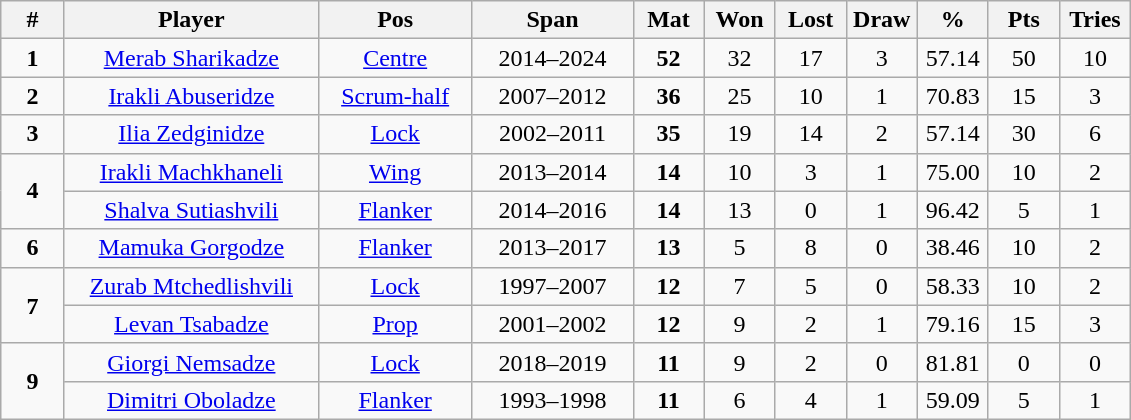<table class="wikitable" style="font-size:100%; text-align:center;">
<tr>
<th style="width:35px;">#</th>
<th style="width:162px;">Player</th>
<th style="width:95px;">Pos</th>
<th style="width:100px;">Span</th>
<th style="width:40px;">Mat</th>
<th style="width:40px;">Won</th>
<th style="width:40px;">Lost</th>
<th style="width:40px;">Draw</th>
<th style="width:40px;">%</th>
<th style="width:40px;">Pts</th>
<th style="width:40px;">Tries</th>
</tr>
<tr>
<td><strong>1</strong></td>
<td><a href='#'>Merab Sharikadze</a></td>
<td><a href='#'>Centre</a></td>
<td>2014–2024</td>
<td><strong>52</strong></td>
<td>32</td>
<td>17</td>
<td>3</td>
<td>57.14</td>
<td>50</td>
<td>10</td>
</tr>
<tr>
<td><strong>2</strong></td>
<td><a href='#'>Irakli Abuseridze</a></td>
<td><a href='#'>Scrum-half</a></td>
<td>2007–2012</td>
<td><strong>36</strong></td>
<td>25</td>
<td>10</td>
<td>1</td>
<td>70.83</td>
<td>15</td>
<td>3</td>
</tr>
<tr>
<td><strong>3</strong></td>
<td><a href='#'>Ilia Zedginidze</a></td>
<td><a href='#'>Lock</a></td>
<td>2002–2011</td>
<td><strong>35</strong></td>
<td>19</td>
<td>14</td>
<td>2</td>
<td>57.14</td>
<td>30</td>
<td>6</td>
</tr>
<tr>
<td rowspan=2><strong>4</strong></td>
<td><a href='#'>Irakli Machkhaneli</a></td>
<td><a href='#'>Wing</a></td>
<td>2013–2014</td>
<td><strong>14</strong></td>
<td>10</td>
<td>3</td>
<td>1</td>
<td>75.00</td>
<td>10</td>
<td>2</td>
</tr>
<tr>
<td><a href='#'>Shalva Sutiashvili</a></td>
<td><a href='#'>Flanker</a></td>
<td>2014–2016</td>
<td><strong>14</strong></td>
<td>13</td>
<td>0</td>
<td>1</td>
<td>96.42</td>
<td>5</td>
<td>1</td>
</tr>
<tr>
<td><strong>6</strong></td>
<td><a href='#'>Mamuka Gorgodze</a></td>
<td><a href='#'>Flanker</a></td>
<td>2013–2017</td>
<td><strong>13</strong></td>
<td>5</td>
<td>8</td>
<td>0</td>
<td>38.46</td>
<td>10</td>
<td>2</td>
</tr>
<tr>
<td rowspan=2><strong>7</strong></td>
<td><a href='#'>Zurab Mtchedlishvili</a></td>
<td><a href='#'>Lock</a></td>
<td>1997–2007</td>
<td><strong>12</strong></td>
<td>7</td>
<td>5</td>
<td>0</td>
<td>58.33</td>
<td>10</td>
<td>2</td>
</tr>
<tr>
<td><a href='#'>Levan Tsabadze</a></td>
<td><a href='#'>Prop</a></td>
<td>2001–2002</td>
<td><strong>12</strong></td>
<td>9</td>
<td>2</td>
<td>1</td>
<td>79.16</td>
<td>15</td>
<td>3</td>
</tr>
<tr>
<td rowspan=2><strong>9</strong></td>
<td><a href='#'>Giorgi Nemsadze</a></td>
<td><a href='#'>Lock</a></td>
<td>2018–2019</td>
<td><strong>11</strong></td>
<td>9</td>
<td>2</td>
<td>0</td>
<td>81.81</td>
<td>0</td>
<td>0</td>
</tr>
<tr>
<td><a href='#'>Dimitri Oboladze</a></td>
<td><a href='#'>Flanker</a></td>
<td>1993–1998</td>
<td><strong>11</strong></td>
<td>6</td>
<td>4</td>
<td>1</td>
<td>59.09</td>
<td>5</td>
<td>1</td>
</tr>
</table>
